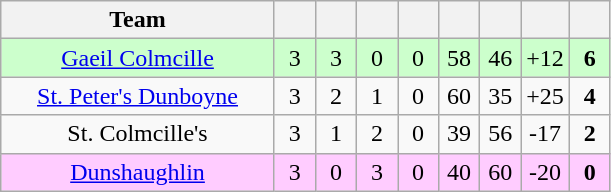<table class="wikitable" style="text-align:center">
<tr>
<th style="width:175px;">Team</th>
<th width="20"></th>
<th width="20"></th>
<th width="20"></th>
<th width="20"></th>
<th width="20"></th>
<th width="20"></th>
<th width="20"></th>
<th width="20"></th>
</tr>
<tr style="background:#cfc;">
<td><a href='#'>Gaeil Colmcille</a></td>
<td>3</td>
<td>3</td>
<td>0</td>
<td>0</td>
<td>58</td>
<td>46</td>
<td>+12</td>
<td><strong>6</strong></td>
</tr>
<tr>
<td><a href='#'>St. Peter's Dunboyne</a></td>
<td>3</td>
<td>2</td>
<td>1</td>
<td>0</td>
<td>60</td>
<td>35</td>
<td>+25</td>
<td><strong>4</strong></td>
</tr>
<tr>
<td>St. Colmcille's</td>
<td>3</td>
<td>1</td>
<td>2</td>
<td>0</td>
<td>39</td>
<td>56</td>
<td>-17</td>
<td><strong>2</strong></td>
</tr>
<tr style="background:#fcf;">
<td><a href='#'>Dunshaughlin</a></td>
<td>3</td>
<td>0</td>
<td>3</td>
<td>0</td>
<td>40</td>
<td>60</td>
<td>-20</td>
<td><strong>0</strong></td>
</tr>
</table>
